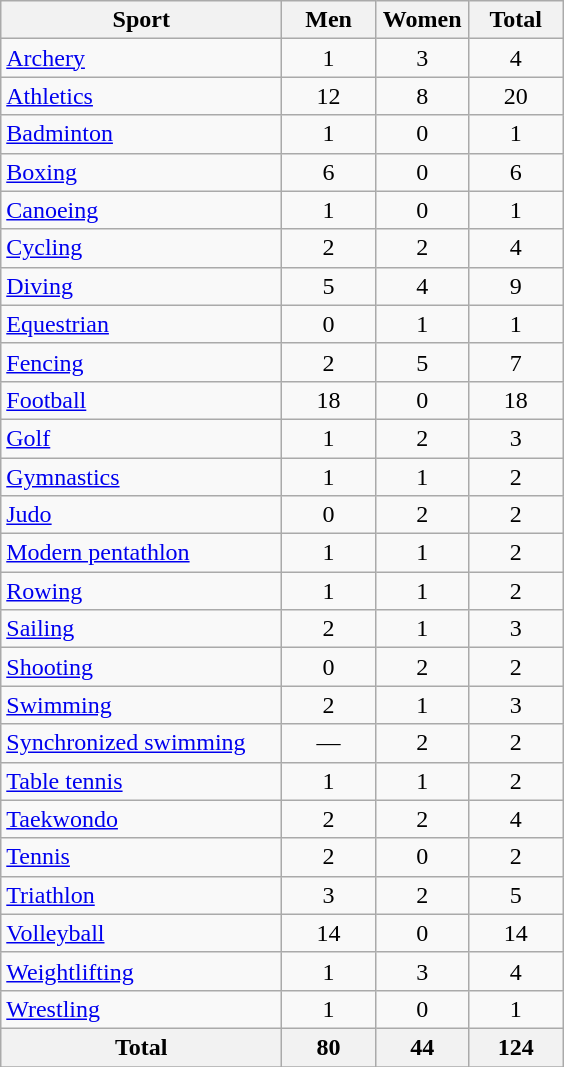<table class="wikitable sortable" style="text-align:center;">
<tr>
<th width=180>Sport</th>
<th width=55>Men</th>
<th width=55>Women</th>
<th width=55>Total</th>
</tr>
<tr>
<td align=left><a href='#'>Archery</a></td>
<td>1</td>
<td>3</td>
<td>4</td>
</tr>
<tr>
<td align=left><a href='#'>Athletics</a></td>
<td>12</td>
<td>8</td>
<td>20</td>
</tr>
<tr>
<td align=left><a href='#'>Badminton</a></td>
<td>1</td>
<td>0</td>
<td>1</td>
</tr>
<tr>
<td align=left><a href='#'>Boxing</a></td>
<td>6</td>
<td>0</td>
<td>6</td>
</tr>
<tr>
<td align=left><a href='#'>Canoeing</a></td>
<td>1</td>
<td>0</td>
<td>1</td>
</tr>
<tr>
<td align=left><a href='#'>Cycling</a></td>
<td>2</td>
<td>2</td>
<td>4</td>
</tr>
<tr>
<td align=left><a href='#'>Diving</a></td>
<td>5</td>
<td>4</td>
<td>9</td>
</tr>
<tr>
<td align=left><a href='#'>Equestrian</a></td>
<td>0</td>
<td>1</td>
<td>1</td>
</tr>
<tr>
<td align=left><a href='#'>Fencing</a></td>
<td>2</td>
<td>5</td>
<td>7</td>
</tr>
<tr>
<td align=left><a href='#'>Football</a></td>
<td>18</td>
<td>0</td>
<td>18</td>
</tr>
<tr>
<td align=left><a href='#'>Golf</a></td>
<td>1</td>
<td>2</td>
<td>3</td>
</tr>
<tr>
<td align=left><a href='#'>Gymnastics</a></td>
<td>1</td>
<td>1</td>
<td>2</td>
</tr>
<tr>
<td align=left><a href='#'>Judo</a></td>
<td>0</td>
<td>2</td>
<td>2</td>
</tr>
<tr>
<td align=left><a href='#'>Modern pentathlon</a></td>
<td>1</td>
<td>1</td>
<td>2</td>
</tr>
<tr>
<td align=left><a href='#'>Rowing</a></td>
<td>1</td>
<td>1</td>
<td>2</td>
</tr>
<tr>
<td align=left><a href='#'>Sailing</a></td>
<td>2</td>
<td>1</td>
<td>3</td>
</tr>
<tr>
<td align=left><a href='#'>Shooting</a></td>
<td>0</td>
<td>2</td>
<td>2</td>
</tr>
<tr>
<td align=left><a href='#'>Swimming</a></td>
<td>2</td>
<td>1</td>
<td>3</td>
</tr>
<tr>
<td align=left><a href='#'>Synchronized swimming</a></td>
<td>—</td>
<td>2</td>
<td>2</td>
</tr>
<tr>
<td align=left><a href='#'>Table tennis</a></td>
<td>1</td>
<td>1</td>
<td>2</td>
</tr>
<tr>
<td align=left><a href='#'>Taekwondo</a></td>
<td>2</td>
<td>2</td>
<td>4</td>
</tr>
<tr>
<td align=left><a href='#'>Tennis</a></td>
<td>2</td>
<td>0</td>
<td>2</td>
</tr>
<tr>
<td align=left><a href='#'>Triathlon</a></td>
<td>3</td>
<td>2</td>
<td>5</td>
</tr>
<tr>
<td align=left><a href='#'>Volleyball</a></td>
<td>14</td>
<td>0</td>
<td>14</td>
</tr>
<tr>
<td align=left><a href='#'>Weightlifting</a></td>
<td>1</td>
<td>3</td>
<td>4</td>
</tr>
<tr>
<td align=left><a href='#'>Wrestling</a></td>
<td>1</td>
<td>0</td>
<td>1</td>
</tr>
<tr class="sortbottom">
<th>Total</th>
<th>80</th>
<th>44</th>
<th>124</th>
</tr>
<tr>
</tr>
</table>
